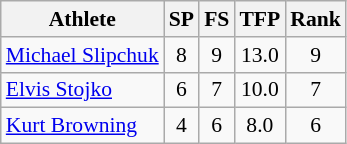<table class="wikitable" border="1" style="font-size:90%">
<tr>
<th>Athlete</th>
<th>SP</th>
<th>FS</th>
<th>TFP</th>
<th>Rank</th>
</tr>
<tr align=center>
<td align=left><a href='#'>Michael Slipchuk</a></td>
<td>8</td>
<td>9</td>
<td>13.0</td>
<td>9</td>
</tr>
<tr align=center>
<td align=left><a href='#'>Elvis Stojko</a></td>
<td>6</td>
<td>7</td>
<td>10.0</td>
<td>7</td>
</tr>
<tr align=center>
<td align=left><a href='#'>Kurt Browning</a></td>
<td>4</td>
<td>6</td>
<td>8.0</td>
<td>6</td>
</tr>
</table>
